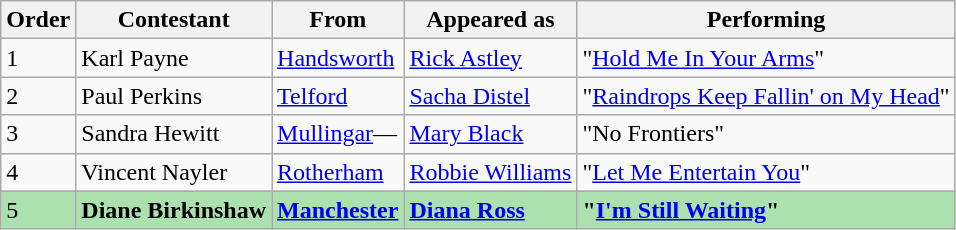<table class="wikitable">
<tr>
<th>Order</th>
<th>Contestant</th>
<th>From</th>
<th>Appeared as</th>
<th>Performing</th>
</tr>
<tr>
<td>1</td>
<td>Karl Payne</td>
<td><a href='#'>Handsworth</a></td>
<td><a href='#'>Rick Astley</a></td>
<td>"<a href='#'>Hold Me In Your Arms</a>"</td>
</tr>
<tr>
<td>2</td>
<td>Paul Perkins</td>
<td><a href='#'>Telford</a></td>
<td><a href='#'>Sacha Distel</a></td>
<td>"<a href='#'>Raindrops Keep Fallin' on My Head</a>"</td>
</tr>
<tr>
<td>3</td>
<td>Sandra Hewitt</td>
<td><a href='#'>Mullingar</a>—</td>
<td><a href='#'>Mary Black</a></td>
<td>"No Frontiers"</td>
</tr>
<tr>
<td>4</td>
<td>Vincent Nayler</td>
<td><a href='#'>Rotherham</a></td>
<td><a href='#'>Robbie Williams</a></td>
<td>"<a href='#'>Let Me Entertain You</a>"</td>
</tr>
<tr style="background:#ACE1AF;">
<td>5</td>
<td><strong>Diane Birkinshaw</strong></td>
<td><strong><a href='#'>Manchester</a></strong></td>
<td><strong><a href='#'>Diana Ross</a></strong></td>
<td><strong>"<a href='#'>I'm Still Waiting</a>"</strong></td>
</tr>
</table>
